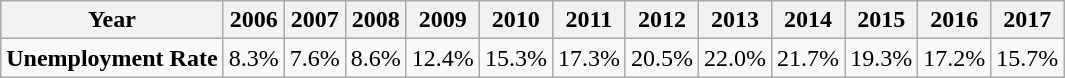<table class="wikitable">
<tr>
<th>Year</th>
<th>2006</th>
<th>2007</th>
<th>2008</th>
<th>2009</th>
<th>2010</th>
<th>2011</th>
<th>2012</th>
<th>2013</th>
<th>2014</th>
<th>2015</th>
<th>2016</th>
<th>2017</th>
</tr>
<tr>
<td><strong>Unemployment Rate</strong><br></td>
<td>8.3%</td>
<td>7.6%</td>
<td>8.6%</td>
<td>12.4%</td>
<td>15.3%</td>
<td>17.3%</td>
<td>20.5%</td>
<td>22.0%</td>
<td>21.7%</td>
<td>19.3%</td>
<td>17.2%</td>
<td>15.7%</td>
</tr>
</table>
